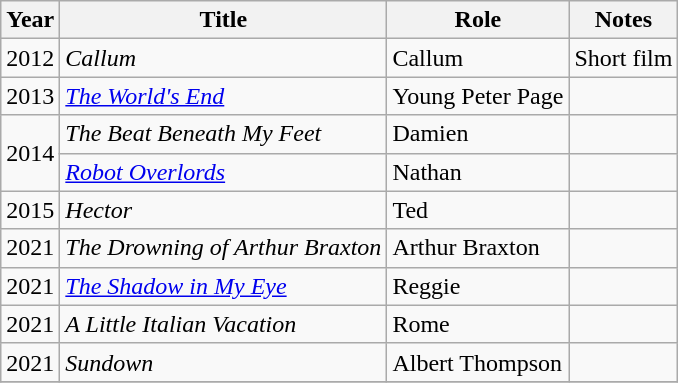<table class="wikitable">
<tr>
<th>Year</th>
<th>Title</th>
<th>Role</th>
<th>Notes</th>
</tr>
<tr>
<td>2012</td>
<td><em>Callum</em></td>
<td>Callum</td>
<td>Short film</td>
</tr>
<tr>
<td>2013</td>
<td><em><a href='#'>The World's End</a></em></td>
<td>Young Peter Page</td>
<td></td>
</tr>
<tr>
<td rowspan="2">2014</td>
<td><em>The Beat Beneath My Feet</em></td>
<td>Damien</td>
<td></td>
</tr>
<tr>
<td><em><a href='#'>Robot Overlords</a></em></td>
<td>Nathan</td>
<td></td>
</tr>
<tr>
<td>2015</td>
<td><em>Hector</em></td>
<td>Ted</td>
<td></td>
</tr>
<tr>
<td>2021</td>
<td><em>The Drowning of Arthur Braxton</em> </td>
<td>Arthur Braxton</td>
<td></td>
</tr>
<tr>
<td>2021</td>
<td><em><a href='#'>The Shadow in My Eye</a></em></td>
<td>Reggie</td>
<td></td>
</tr>
<tr>
<td>2021</td>
<td><em>A Little Italian Vacation</em></td>
<td>Rome</td>
<td></td>
</tr>
<tr>
<td>2021</td>
<td><em>Sundown</em></td>
<td>Albert Thompson</td>
<td></td>
</tr>
<tr>
</tr>
</table>
